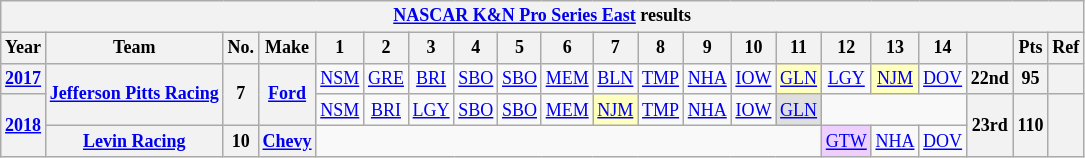<table class="wikitable" style="text-align:center; font-size:75%">
<tr>
<th colspan=21><a href='#'>NASCAR K&N Pro Series East</a> results</th>
</tr>
<tr>
<th>Year</th>
<th>Team</th>
<th>No.</th>
<th>Make</th>
<th>1</th>
<th>2</th>
<th>3</th>
<th>4</th>
<th>5</th>
<th>6</th>
<th>7</th>
<th>8</th>
<th>9</th>
<th>10</th>
<th>11</th>
<th>12</th>
<th>13</th>
<th>14</th>
<th></th>
<th>Pts</th>
<th>Ref</th>
</tr>
<tr>
<th><a href='#'>2017</a></th>
<th rowspan=2><a href='#'>Jefferson Pitts Racing</a></th>
<th rowspan=2>7</th>
<th rowspan=2><a href='#'>Ford</a></th>
<td><a href='#'>NSM</a></td>
<td><a href='#'>GRE</a></td>
<td><a href='#'>BRI</a></td>
<td><a href='#'>SBO</a></td>
<td><a href='#'>SBO</a></td>
<td><a href='#'>MEM</a></td>
<td><a href='#'>BLN</a></td>
<td><a href='#'>TMP</a></td>
<td><a href='#'>NHA</a></td>
<td><a href='#'>IOW</a></td>
<td style="background:#FFFFBF;"><a href='#'>GLN</a><br></td>
<td><a href='#'>LGY</a></td>
<td style="background:#FFFFBF;"><a href='#'>NJM</a><br></td>
<td><a href='#'>DOV</a></td>
<th>22nd</th>
<th>95</th>
<th></th>
</tr>
<tr>
<th rowspan=2><a href='#'>2018</a></th>
<td><a href='#'>NSM</a></td>
<td><a href='#'>BRI</a></td>
<td><a href='#'>LGY</a></td>
<td><a href='#'>SBO</a></td>
<td><a href='#'>SBO</a></td>
<td><a href='#'>MEM</a></td>
<td style="background:#FFFFBF;"><a href='#'>NJM</a><br></td>
<td><a href='#'>TMP</a></td>
<td><a href='#'>NHA</a></td>
<td><a href='#'>IOW</a></td>
<td style="background:#DFDFDF;"><a href='#'>GLN</a><br></td>
<td colspan=3></td>
<th rowspan=2>23rd</th>
<th rowspan=2>110</th>
<th rowspan=2></th>
</tr>
<tr>
<th><a href='#'>Levin Racing</a></th>
<th>10</th>
<th><a href='#'>Chevy</a></th>
<td colspan=11></td>
<td style="background:#EFCFFF;"><a href='#'>GTW</a><br></td>
<td><a href='#'>NHA</a></td>
<td><a href='#'>DOV</a></td>
</tr>
</table>
